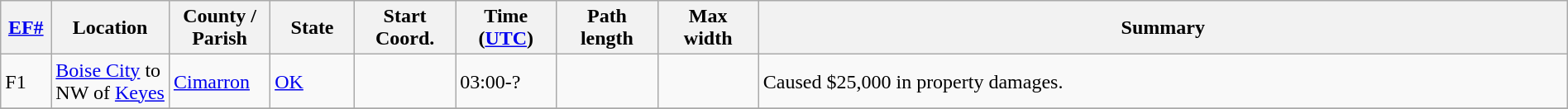<table class="wikitable sortable" style="width:100%;">
<tr>
<th scope="col"  style="width:3%; text-align:center;"><a href='#'>EF#</a></th>
<th scope="col"  style="width:7%; text-align:center;" class="unsortable">Location</th>
<th scope="col"  style="width:6%; text-align:center;" class="unsortable">County / Parish</th>
<th scope="col"  style="width:5%; text-align:center;">State</th>
<th scope="col"  style="width:6%; text-align:center;">Start Coord.</th>
<th scope="col"  style="width:6%; text-align:center;">Time (<a href='#'>UTC</a>)</th>
<th scope="col"  style="width:6%; text-align:center;">Path length</th>
<th scope="col"  style="width:6%; text-align:center;">Max width</th>
<th scope="col" class="unsortable" style="width:48%; text-align:center;">Summary</th>
</tr>
<tr>
<td bgcolor=>F1</td>
<td><a href='#'>Boise City</a> to NW of <a href='#'>Keyes</a></td>
<td><a href='#'>Cimarron</a></td>
<td><a href='#'>OK</a></td>
<td></td>
<td>03:00-?</td>
<td></td>
<td></td>
<td>Caused $25,000 in property damages.</td>
</tr>
<tr>
</tr>
</table>
